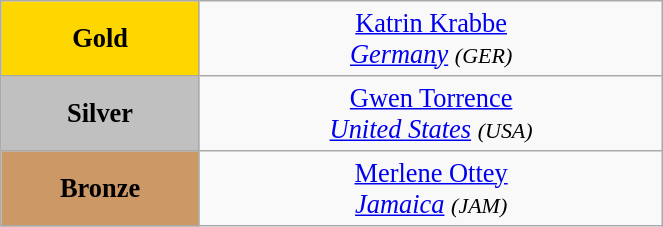<table class="wikitable" style=" text-align:center; font-size:110%;" width="35%">
<tr>
<td bgcolor="gold"><strong>Gold</strong></td>
<td> <a href='#'>Katrin Krabbe</a><br><em><a href='#'>Germany</a> <small>(GER)</small></em></td>
</tr>
<tr>
<td bgcolor="silver"><strong>Silver</strong></td>
<td> <a href='#'>Gwen Torrence</a><br><em><a href='#'>United States</a> <small>(USA)</small></em></td>
</tr>
<tr>
<td bgcolor="CC9966"><strong>Bronze</strong></td>
<td> <a href='#'>Merlene Ottey</a><br><em><a href='#'>Jamaica</a> <small>(JAM)</small></em></td>
</tr>
</table>
